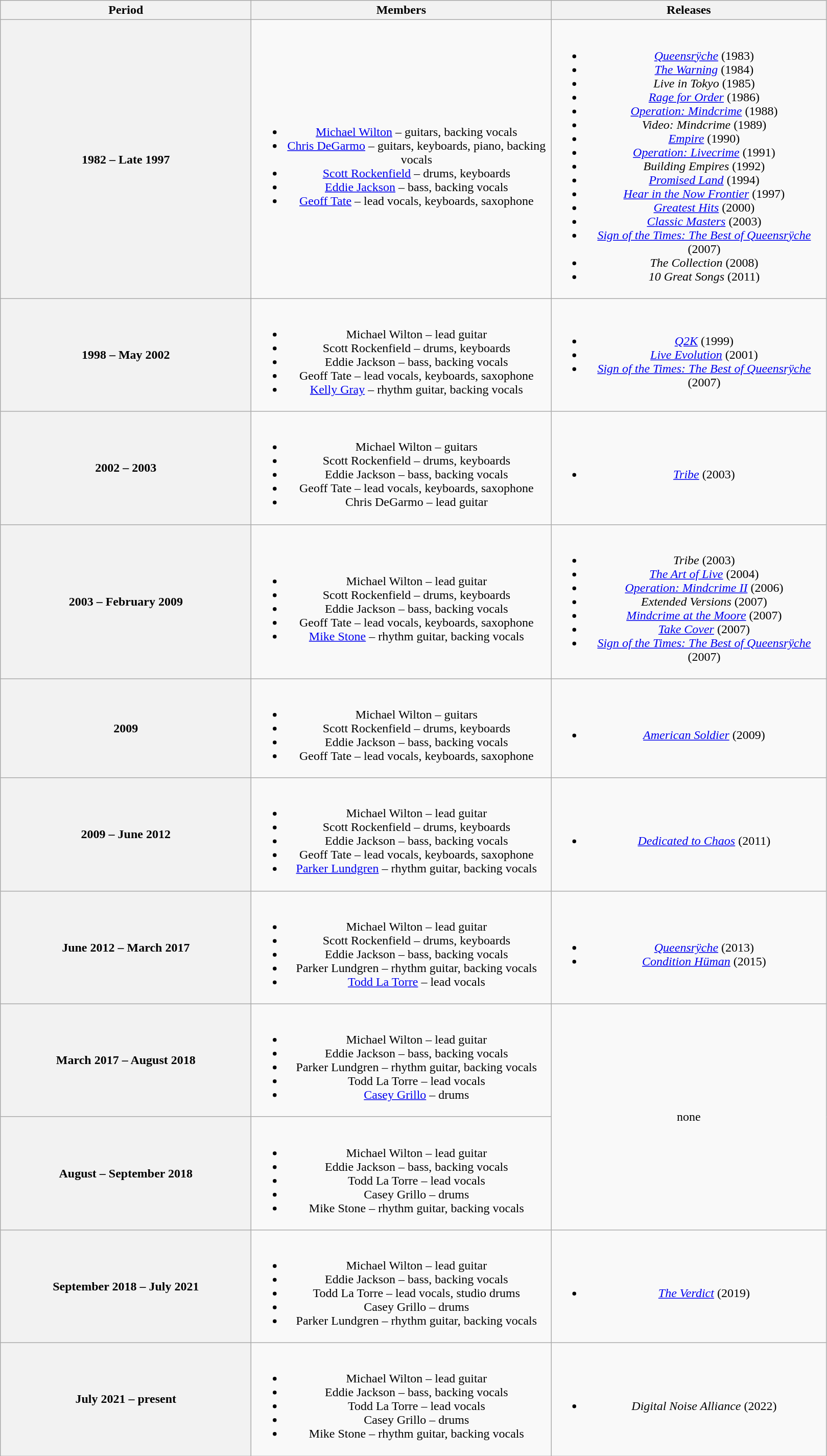<table class="wikitable plainrowheaders" style="text-align:center;">
<tr>
<th scope="col" style="width:20em;">Period</th>
<th scope="col" style="width:24em;">Members</th>
<th scope="col" style="width:22em;">Releases</th>
</tr>
<tr>
<th>1982 – Late 1997</th>
<td><br><ul><li><a href='#'>Michael Wilton</a> – guitars, backing vocals</li><li><a href='#'>Chris DeGarmo</a> – guitars, keyboards, piano, backing vocals</li><li><a href='#'>Scott Rockenfield</a> – drums, keyboards</li><li><a href='#'>Eddie Jackson</a> – bass, backing vocals</li><li><a href='#'>Geoff Tate</a> – lead vocals, keyboards, saxophone</li></ul></td>
<td><br><ul><li><em><a href='#'>Queensrÿche</a></em> (1983)</li><li><em><a href='#'>The Warning</a></em> (1984)</li><li><em>Live in Tokyo</em> (1985)</li><li><em><a href='#'>Rage for Order</a></em> (1986)</li><li><em><a href='#'>Operation: Mindcrime</a></em> (1988)</li><li><em>Video: Mindcrime</em> (1989)</li><li><em><a href='#'>Empire</a></em> (1990)</li><li><em><a href='#'>Operation: Livecrime</a></em> (1991)</li><li><em>Building Empires</em> (1992)</li><li><em><a href='#'>Promised Land</a></em> (1994)</li><li><em><a href='#'>Hear in the Now Frontier</a></em> (1997)</li><li><em><a href='#'>Greatest Hits</a></em> (2000)</li><li><em><a href='#'>Classic Masters</a></em> (2003)</li><li><em><a href='#'>Sign of the Times: The Best of Queensrÿche</a></em> (2007)</li><li><em>The Collection</em> (2008)</li><li><em>10 Great Songs</em> (2011)</li></ul></td>
</tr>
<tr>
<th>1998 – May 2002</th>
<td><br><ul><li>Michael Wilton – lead guitar</li><li>Scott Rockenfield – drums, keyboards</li><li>Eddie Jackson – bass, backing vocals</li><li>Geoff Tate – lead vocals, keyboards, saxophone</li><li><a href='#'>Kelly Gray</a> – rhythm guitar, backing vocals</li></ul></td>
<td><br><ul><li><em><a href='#'>Q2K</a></em> (1999)</li><li><em><a href='#'>Live Evolution</a></em> (2001)</li><li><em><a href='#'>Sign of the Times: The Best of Queensrÿche</a></em> (2007)</li></ul></td>
</tr>
<tr>
<th>2002 – 2003</th>
<td><br><ul><li>Michael Wilton – guitars</li><li>Scott Rockenfield – drums, keyboards</li><li>Eddie Jackson – bass, backing vocals</li><li>Geoff Tate – lead vocals, keyboards, saxophone</li><li>Chris DeGarmo – lead guitar </li></ul></td>
<td><br><ul><li><em><a href='#'>Tribe</a></em> (2003) </li></ul></td>
</tr>
<tr>
<th>2003 – February 2009</th>
<td><br><ul><li>Michael Wilton – lead guitar</li><li>Scott Rockenfield – drums, keyboards</li><li>Eddie Jackson – bass, backing vocals</li><li>Geoff Tate – lead vocals, keyboards, saxophone</li><li><a href='#'>Mike Stone</a> – rhythm guitar, backing vocals</li></ul></td>
<td><br><ul><li><em>Tribe</em> (2003) </li><li><em><a href='#'>The Art of Live</a></em> (2004)</li><li><em><a href='#'>Operation: Mindcrime II</a></em> (2006)</li><li><em>Extended Versions</em> (2007)</li><li><em><a href='#'>Mindcrime at the Moore</a></em> (2007)</li><li><em><a href='#'>Take Cover</a></em> (2007)</li><li><em><a href='#'>Sign of the Times: The Best of Queensrÿche</a></em> (2007)</li></ul></td>
</tr>
<tr>
<th>2009</th>
<td><br><ul><li>Michael Wilton – guitars</li><li>Scott Rockenfield – drums, keyboards</li><li>Eddie Jackson – bass, backing vocals</li><li>Geoff Tate – lead vocals, keyboards, saxophone</li></ul></td>
<td><br><ul><li><em><a href='#'>American Soldier</a></em> (2009)</li></ul></td>
</tr>
<tr>
<th>2009 – June 2012</th>
<td><br><ul><li>Michael Wilton – lead guitar</li><li>Scott Rockenfield – drums, keyboards</li><li>Eddie Jackson – bass, backing vocals</li><li>Geoff Tate – lead vocals, keyboards, saxophone</li><li><a href='#'>Parker Lundgren</a> – rhythm guitar, backing vocals</li></ul></td>
<td><br><ul><li><em><a href='#'>Dedicated to Chaos</a></em> (2011)</li></ul></td>
</tr>
<tr>
<th>June 2012 – March 2017</th>
<td><br><ul><li>Michael Wilton – lead guitar</li><li>Scott Rockenfield – drums, keyboards</li><li>Eddie Jackson – bass, backing vocals</li><li>Parker Lundgren – rhythm guitar, backing vocals</li><li><a href='#'>Todd La Torre</a> – lead vocals</li></ul></td>
<td><br><ul><li><em><a href='#'>Queensrÿche</a></em> (2013)</li><li><em><a href='#'>Condition Hüman</a></em> (2015)</li></ul></td>
</tr>
<tr>
<th>March 2017 – August 2018</th>
<td><br><ul><li>Michael Wilton – lead guitar</li><li>Eddie Jackson – bass, backing vocals</li><li>Parker Lundgren – rhythm guitar, backing vocals</li><li>Todd La Torre – lead vocals</li><li><a href='#'>Casey Grillo</a> – drums </li></ul></td>
<td rowspan="2">none </td>
</tr>
<tr>
<th>August – September 2018</th>
<td><br><ul><li>Michael Wilton – lead guitar</li><li>Eddie Jackson – bass, backing vocals</li><li>Todd La Torre – lead vocals</li><li>Casey Grillo – drums </li><li>Mike Stone – rhythm guitar, backing vocals </li></ul></td>
</tr>
<tr>
<th>September 2018 – July 2021</th>
<td><br><ul><li>Michael Wilton – lead guitar</li><li>Eddie Jackson – bass, backing vocals</li><li>Todd La Torre – lead vocals, studio drums</li><li>Casey Grillo – drums </li><li>Parker Lundgren – rhythm guitar, backing vocals</li></ul></td>
<td><br><ul><li><em><a href='#'>The Verdict</a></em> (2019)</li></ul></td>
</tr>
<tr>
<th>July 2021 – present</th>
<td><br><ul><li>Michael Wilton – lead guitar</li><li>Eddie Jackson – bass, backing vocals</li><li>Todd La Torre – lead vocals</li><li>Casey Grillo – drums</li><li>Mike Stone – rhythm guitar, backing vocals</li></ul></td>
<td><br><ul><li><em>Digital Noise Alliance</em> (2022)</li></ul></td>
</tr>
</table>
